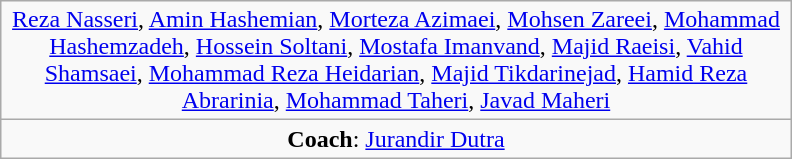<table class="wikitable" style="text-align:center; width:33em; margin:0.5em auto;">
<tr>
<td><a href='#'>Reza Nasseri</a>, <a href='#'>Amin Hashemian</a>, <a href='#'>Morteza Azimaei</a>, <a href='#'>Mohsen Zareei</a>, <a href='#'>Mohammad Hashemzadeh</a>, <a href='#'>Hossein Soltani</a>, <a href='#'>Mostafa Imanvand</a>, <a href='#'>Majid Raeisi</a>, <a href='#'>Vahid Shamsaei</a>, <a href='#'>Mohammad Reza Heidarian</a>, <a href='#'>Majid Tikdarinejad</a>, <a href='#'>Hamid Reza Abrarinia</a>, <a href='#'>Mohammad Taheri</a>, <a href='#'>Javad Maheri</a></td>
</tr>
<tr>
<td><strong>Coach</strong>:  <a href='#'>Jurandir Dutra</a></td>
</tr>
</table>
